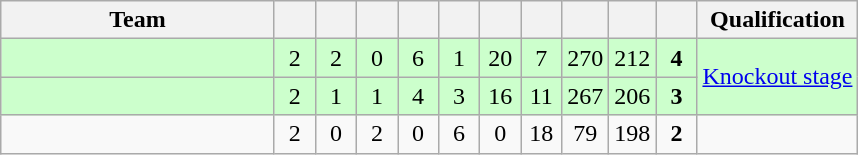<table class=wikitable style="text-align:center">
<tr>
<th width=175>Team</th>
<th width=20></th>
<th width=20></th>
<th width=20></th>
<th width=20></th>
<th width=20></th>
<th width=20></th>
<th width=20></th>
<th width=20></th>
<th width=20></th>
<th width=20></th>
<th>Qualification</th>
</tr>
<tr style="background-color:#ccffcc;">
<td style="text-align:left;"></td>
<td>2</td>
<td>2</td>
<td>0</td>
<td>6</td>
<td>1</td>
<td>20</td>
<td>7</td>
<td>270</td>
<td>212</td>
<td><strong>4</strong></td>
<td rowspan=2><a href='#'>Knockout stage</a></td>
</tr>
<tr style="background-color:#ccffcc;">
<td style="text-align:left;"></td>
<td>2</td>
<td>1</td>
<td>1</td>
<td>4</td>
<td>3</td>
<td>16</td>
<td>11</td>
<td>267</td>
<td>206</td>
<td><strong>3</strong></td>
</tr>
<tr>
<td style="text-align:left;"></td>
<td>2</td>
<td>0</td>
<td>2</td>
<td>0</td>
<td>6</td>
<td>0</td>
<td>18</td>
<td>79</td>
<td>198</td>
<td><strong>2</strong></td>
<td></td>
</tr>
</table>
